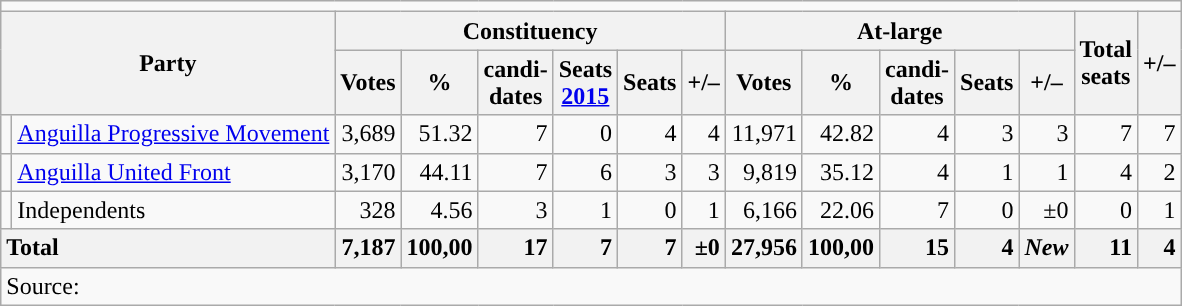<table class="wikitable" style="text-align:right">
<tr>
<td colspan=15 align=center></td>
</tr>
<tr>
<th colspan="2" rowspan="2">Party</th>
<th colspan="6">Constituency</th>
<th colspan="5">At-large</th>
<th rowspan="2">Total<br>seats</th>
<th rowspan="2">+/–</th>
</tr>
<tr>
<th>Votes</th>
<th>%</th>
<th>candi-<br>dates</th>
<th>Seats<br><a href='#'>2015</a></th>
<th>Seats</th>
<th>+/–</th>
<th>Votes</th>
<th>%</th>
<th>candi-<br>dates</th>
<th>Seats</th>
<th>+/–</th>
</tr>
<tr>
<td></td>
<td align="left"><a href='#'>Anguilla Progressive Movement</a></td>
<td>3,689</td>
<td>51.32</td>
<td>7</td>
<td>0</td>
<td>4</td>
<td> 4</td>
<td>11,971</td>
<td>42.82</td>
<td>4</td>
<td>3</td>
<td> 3</td>
<td>7</td>
<td> 7</td>
</tr>
<tr>
<td></td>
<td align="left"><a href='#'>Anguilla United Front</a></td>
<td>3,170</td>
<td>44.11</td>
<td>7</td>
<td>6</td>
<td>3</td>
<td> 3</td>
<td>9,819</td>
<td>35.12</td>
<td>4</td>
<td>1</td>
<td> 1</td>
<td>4</td>
<td> 2</td>
</tr>
<tr>
<td></td>
<td align="left">Independents</td>
<td>328</td>
<td>4.56</td>
<td>3</td>
<td>1</td>
<td>0</td>
<td> 1</td>
<td>6,166</td>
<td>22.06</td>
<td>7</td>
<td>0</td>
<td>±0</td>
<td>0</td>
<td> 1</td>
</tr>
<tr>
<th colspan="2" style="text-align:left;">Total</th>
<th style="text-align:right;">7,187</th>
<th style="text-align:right;">100,00</th>
<th style="text-align:right;">17</th>
<th style="text-align:right;">7</th>
<th style="text-align:right;">7</th>
<th style="text-align:right;">±0</th>
<th style="text-align:right;">27,956</th>
<th style="text-align:right;">100,00</th>
<th style="text-align:right;">15</th>
<th style="text-align:right;">4</th>
<th style="text-align:right;"><em>New</em></th>
<th style="text-align:right;">11</th>
<th style="text-align:right;"> 4</th>
</tr>
<tr>
<td colspan="15" align="left">Source: </td>
</tr>
</table>
